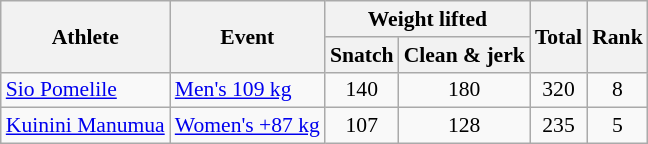<table class=wikitable style="text-align:center; font-size:90%">
<tr>
<th rowspan="2">Athlete</th>
<th rowspan="2">Event</th>
<th colspan="2">Weight lifted</th>
<th rowspan="2">Total</th>
<th rowspan="2">Rank</th>
</tr>
<tr>
<th>Snatch</th>
<th>Clean & jerk</th>
</tr>
<tr>
<td align=left><a href='#'>Sio Pomelile</a></td>
<td align=left><a href='#'>Men's 109 kg</a></td>
<td>140</td>
<td>180</td>
<td>320</td>
<td>8</td>
</tr>
<tr>
<td align=left><a href='#'>Kuinini Manumua</a></td>
<td align=left><a href='#'>Women's +87 kg</a></td>
<td>107</td>
<td>128</td>
<td>235</td>
<td>5</td>
</tr>
</table>
